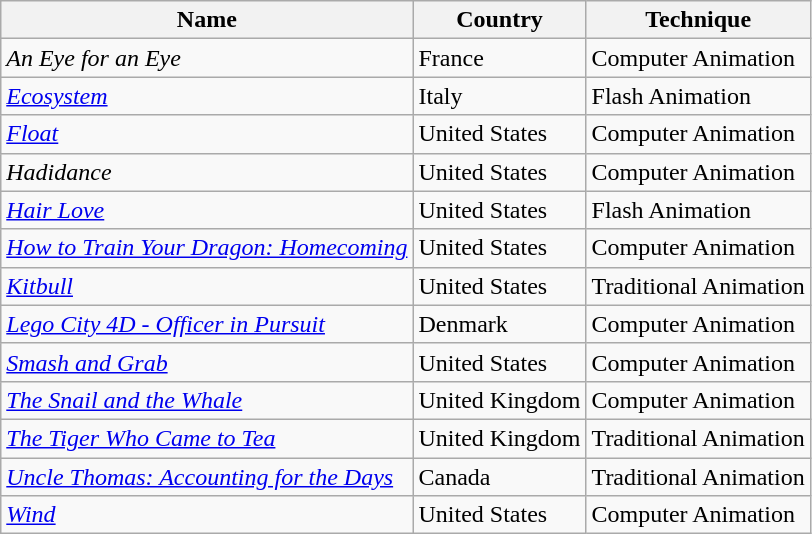<table class="wikitable sortable">
<tr>
<th>Name</th>
<th>Country</th>
<th>Technique</th>
</tr>
<tr>
<td><em>An Eye for an Eye</em></td>
<td>France</td>
<td>Computer Animation</td>
</tr>
<tr>
<td><em><a href='#'>Ecosystem</a></em></td>
<td>Italy</td>
<td>Flash Animation</td>
</tr>
<tr>
<td><em><a href='#'>Float</a></em></td>
<td>United States</td>
<td>Computer Animation</td>
</tr>
<tr>
<td><em>Hadidance</em></td>
<td>United States</td>
<td>Computer Animation</td>
</tr>
<tr>
<td><em><a href='#'>Hair Love</a></em></td>
<td>United States</td>
<td>Flash Animation</td>
</tr>
<tr>
<td><em><a href='#'>How to Train Your Dragon: Homecoming</a></em></td>
<td>United States</td>
<td>Computer Animation</td>
</tr>
<tr>
<td><em><a href='#'>Kitbull</a></em></td>
<td>United States</td>
<td>Traditional Animation</td>
</tr>
<tr>
<td><em><a href='#'>Lego City 4D - Officer in Pursuit</a></em></td>
<td>Denmark</td>
<td>Computer Animation</td>
</tr>
<tr>
<td><em><a href='#'>Smash and Grab</a></em></td>
<td>United States</td>
<td>Computer Animation</td>
</tr>
<tr>
<td><em><a href='#'>The Snail and the Whale</a></em></td>
<td>United Kingdom</td>
<td>Computer Animation</td>
</tr>
<tr>
<td><em><a href='#'>The Tiger Who Came to Tea</a></em></td>
<td>United Kingdom</td>
<td>Traditional Animation</td>
</tr>
<tr>
<td><em><a href='#'>Uncle Thomas: Accounting for the Days</a></em></td>
<td>Canada</td>
<td>Traditional Animation</td>
</tr>
<tr>
<td><em><a href='#'>Wind</a></em></td>
<td>United States</td>
<td>Computer Animation</td>
</tr>
</table>
